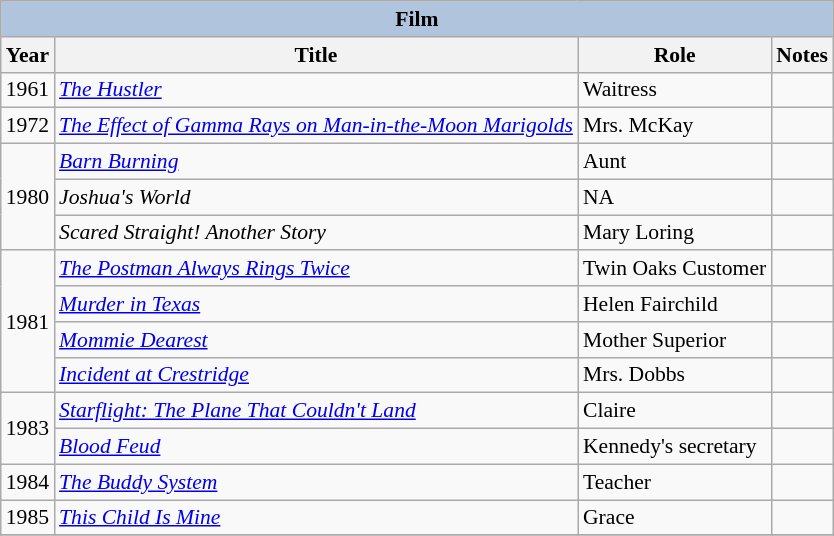<table class="wikitable" style="font-size: 90%;">
<tr>
<th colspan="4" style="background: LightSteelBlue;">Film</th>
</tr>
<tr>
<th>Year</th>
<th>Title</th>
<th>Role</th>
<th>Notes</th>
</tr>
<tr>
<td>1961</td>
<td><em><a href='#'>The Hustler</a></em></td>
<td>Waitress</td>
<td></td>
</tr>
<tr>
<td>1972</td>
<td><em><a href='#'>The Effect of Gamma Rays on Man-in-the-Moon Marigolds</a></em></td>
<td>Mrs. McKay</td>
<td></td>
</tr>
<tr>
<td rowspan=3>1980</td>
<td><em><a href='#'>Barn Burning</a></em></td>
<td>Aunt</td>
<td></td>
</tr>
<tr>
<td><em>Joshua's World</em></td>
<td>NA</td>
<td></td>
</tr>
<tr>
<td><em>Scared Straight! Another Story</em></td>
<td>Mary Loring</td>
<td></td>
</tr>
<tr>
<td rowspan=4>1981</td>
<td><em><a href='#'>The Postman Always Rings Twice</a></em></td>
<td>Twin Oaks Customer</td>
<td></td>
</tr>
<tr>
<td><em><a href='#'>Murder in Texas</a></em></td>
<td>Helen Fairchild</td>
<td></td>
</tr>
<tr>
<td><em><a href='#'>Mommie Dearest</a></em></td>
<td>Mother Superior</td>
<td></td>
</tr>
<tr>
<td><em><a href='#'>Incident at Crestridge</a></em></td>
<td>Mrs. Dobbs</td>
<td></td>
</tr>
<tr>
<td rowspan=2>1983</td>
<td><em><a href='#'>Starflight: The Plane That Couldn't Land</a></em></td>
<td>Claire</td>
<td></td>
</tr>
<tr>
<td><em><a href='#'>Blood Feud</a></em></td>
<td>Kennedy's secretary</td>
<td></td>
</tr>
<tr>
<td>1984</td>
<td><em><a href='#'>The Buddy System</a></em></td>
<td>Teacher</td>
<td></td>
</tr>
<tr>
<td>1985</td>
<td><em><a href='#'>This Child Is Mine</a></em></td>
<td>Grace</td>
<td></td>
</tr>
<tr>
</tr>
</table>
